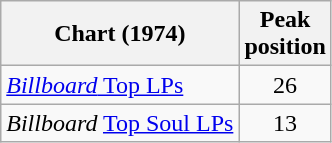<table class="wikitable">
<tr>
<th>Chart (1974)</th>
<th>Peak<br>position</th>
</tr>
<tr>
<td><a href='#'><em>Billboard</em> Top LPs</a></td>
<td align="center">26</td>
</tr>
<tr>
<td><em>Billboard</em> <a href='#'>Top Soul LPs</a></td>
<td align="center">13</td>
</tr>
</table>
